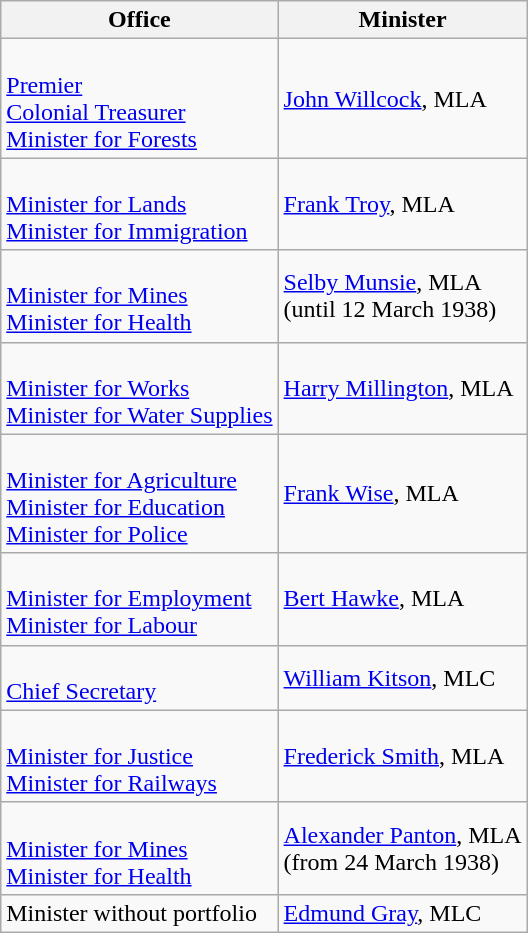<table class="wikitable">
<tr>
<th>Office</th>
<th>Minister</th>
</tr>
<tr>
<td><br><a href='#'>Premier</a><br>
<a href='#'>Colonial Treasurer</a><br>
<a href='#'>Minister for Forests</a><br></td>
<td><a href='#'>John Willcock</a>, MLA</td>
</tr>
<tr>
<td><br><a href='#'>Minister for Lands</a><br>
<a href='#'>Minister for Immigration</a><br></td>
<td><a href='#'>Frank Troy</a>, MLA</td>
</tr>
<tr>
<td><br><a href='#'>Minister for Mines</a><br>
<a href='#'>Minister for Health</a><br></td>
<td><a href='#'>Selby Munsie</a>, MLA<br>(until 12 March 1938)</td>
</tr>
<tr>
<td><br><a href='#'>Minister for Works</a><br>
<a href='#'>Minister for Water Supplies</a><br></td>
<td><a href='#'>Harry Millington</a>, MLA</td>
</tr>
<tr>
<td><br><a href='#'>Minister for Agriculture</a><br>
<a href='#'>Minister for Education</a><br>
<a href='#'>Minister for Police</a><br></td>
<td><a href='#'>Frank Wise</a>, MLA</td>
</tr>
<tr>
<td><br><a href='#'>Minister for Employment</a><br>
<a href='#'>Minister for Labour</a><br></td>
<td><a href='#'>Bert Hawke</a>, MLA</td>
</tr>
<tr>
<td><br><a href='#'>Chief Secretary</a><br></td>
<td><a href='#'>William Kitson</a>, MLC</td>
</tr>
<tr>
<td><br><a href='#'>Minister for Justice</a><br>
<a href='#'>Minister for Railways</a><br></td>
<td><a href='#'>Frederick Smith</a>, MLA</td>
</tr>
<tr>
<td><br><a href='#'>Minister for Mines</a><br>
<a href='#'>Minister for Health</a><br></td>
<td><a href='#'>Alexander Panton</a>, MLA<br>(from 24 March 1938)</td>
</tr>
<tr>
<td>Minister without portfolio</td>
<td><a href='#'>Edmund Gray</a>, MLC</td>
</tr>
</table>
